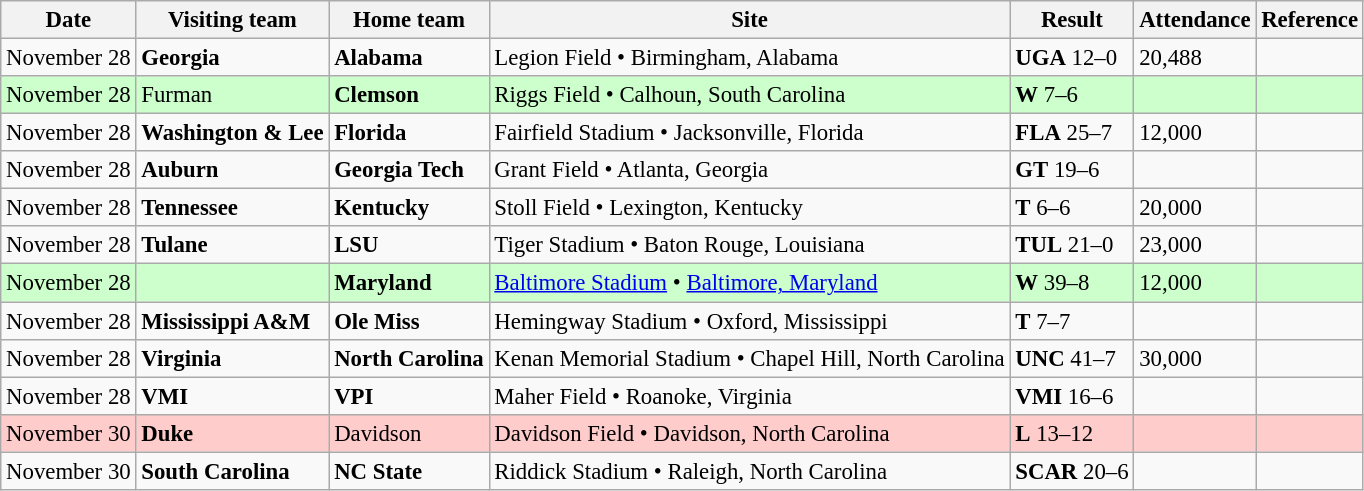<table class="wikitable" style="font-size:95%;">
<tr>
<th>Date</th>
<th>Visiting team</th>
<th>Home team</th>
<th>Site</th>
<th>Result</th>
<th>Attendance</th>
<th class="unsortable">Reference</th>
</tr>
<tr bgcolor=>
<td>November 28</td>
<td><strong>Georgia</strong></td>
<td><strong>Alabama</strong></td>
<td>Legion Field • Birmingham, Alabama</td>
<td><strong>UGA</strong> 12–0</td>
<td>20,488</td>
<td></td>
</tr>
<tr bgcolor=ccffcc>
<td>November 28</td>
<td>Furman</td>
<td><strong>Clemson</strong></td>
<td>Riggs Field • Calhoun, South Carolina</td>
<td><strong>W</strong> 7–6</td>
<td></td>
<td></td>
</tr>
<tr bgcolor=>
<td>November 28</td>
<td><strong>Washington & Lee</strong></td>
<td><strong>Florida</strong></td>
<td>Fairfield Stadium • Jacksonville, Florida</td>
<td><strong>FLA</strong> 25–7</td>
<td>12,000</td>
<td></td>
</tr>
<tr bgcolor=>
<td>November 28</td>
<td><strong>Auburn</strong></td>
<td><strong>Georgia Tech</strong></td>
<td>Grant Field • Atlanta, Georgia</td>
<td><strong>GT</strong> 19–6</td>
<td></td>
<td></td>
</tr>
<tr bgcolor=>
<td>November 28</td>
<td><strong>Tennessee</strong></td>
<td><strong>Kentucky</strong></td>
<td>Stoll Field • Lexington, Kentucky</td>
<td><strong>T</strong> 6–6</td>
<td>20,000</td>
<td></td>
</tr>
<tr bgcolor=>
<td>November 28</td>
<td><strong>Tulane</strong></td>
<td><strong>LSU</strong></td>
<td>Tiger Stadium • Baton Rouge, Louisiana</td>
<td><strong>TUL</strong> 21–0</td>
<td>23,000</td>
<td></td>
</tr>
<tr bgcolor=ccffcc>
<td>November 28</td>
<td></td>
<td><strong>Maryland</strong></td>
<td><a href='#'>Baltimore Stadium</a> • <a href='#'>Baltimore, Maryland</a></td>
<td><strong>W</strong> 39–8</td>
<td>12,000</td>
<td></td>
</tr>
<tr bgcolor=>
<td>November 28</td>
<td><strong>Mississippi A&M</strong></td>
<td><strong>Ole Miss</strong></td>
<td>Hemingway Stadium • Oxford, Mississippi</td>
<td><strong>T</strong> 7–7</td>
<td></td>
<td></td>
</tr>
<tr bgcolor=>
<td>November 28</td>
<td><strong>Virginia</strong></td>
<td><strong>North Carolina</strong></td>
<td>Kenan Memorial Stadium • Chapel Hill, North Carolina</td>
<td><strong>UNC</strong> 41–7</td>
<td>30,000</td>
<td></td>
</tr>
<tr bgcolor=>
<td>November 28</td>
<td><strong>VMI</strong></td>
<td><strong>VPI</strong></td>
<td>Maher Field • Roanoke, Virginia</td>
<td><strong>VMI</strong> 16–6</td>
<td></td>
<td></td>
</tr>
<tr bgcolor=ffcccc>
<td>November 30</td>
<td><strong>Duke</strong></td>
<td>Davidson</td>
<td>Davidson Field • Davidson, North Carolina</td>
<td><strong>L</strong> 13–12</td>
<td></td>
<td></td>
</tr>
<tr bgcolor=>
<td>November 30</td>
<td><strong>South Carolina</strong></td>
<td><strong>NC State</strong></td>
<td>Riddick Stadium • Raleigh, North Carolina</td>
<td><strong>SCAR</strong> 20–6</td>
<td></td>
<td></td>
</tr>
</table>
